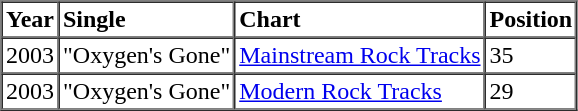<table border=1 cellspacing=0 cellpadding=2>
<tr>
<th align="left" valign="top">Year</th>
<th align="left" valign="top">Single</th>
<th align="left" valign="top">Chart</th>
<th align="left" valign="top">Position</th>
</tr>
<tr>
<td align="left" valign="top">2003</td>
<td align="left" valign="top">"Oxygen's Gone"</td>
<td align="left" valign="top"><a href='#'>Mainstream Rock Tracks</a></td>
<td align="left" valign="top">35</td>
</tr>
<tr>
<td align="left" valign="top">2003</td>
<td align="left" valign="top">"Oxygen's Gone"</td>
<td align="left" valign="top"><a href='#'>Modern Rock Tracks</a></td>
<td align="left" valign="top">29</td>
</tr>
</table>
